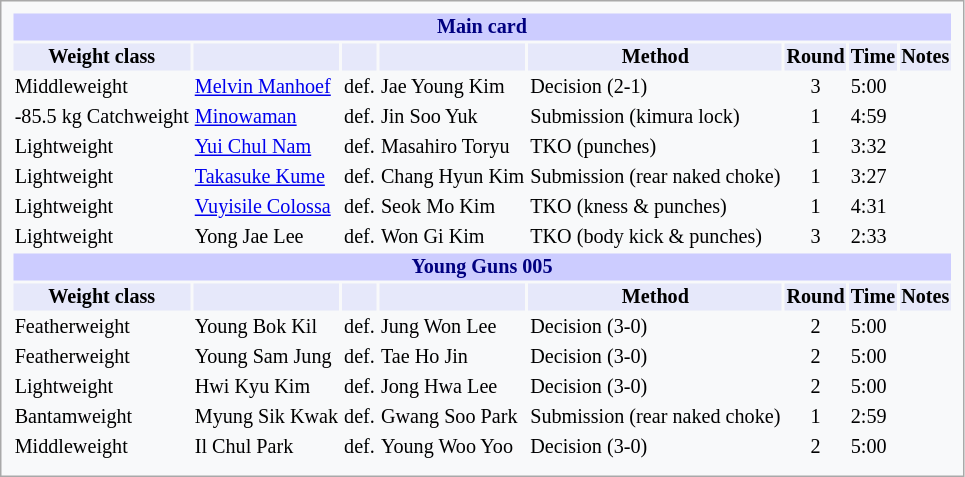<table style="font-size: 84%; border: 1px solid darkgray; padding: 0.43em; background-color: #F8F9FA;">
<tr>
<th colspan="8" style="background-color: #ccf; color: #000080; text-align: center;">Main card</th>
</tr>
<tr>
<th colspan="1" style="background-color: #E6E8FA; color: #000000; text-align: center;">Weight class</th>
<th colspan="1" style="background-color: #E6E8FA; color: #000000; text-align: center;"></th>
<th colspan="1" style="background-color: #E6E8FA; color: #000000; text-align: center;"></th>
<th colspan="1" style="background-color: #E6E8FA; color: #000000; text-align: center;"></th>
<th colspan="1" style="background-color: #E6E8FA; color: #000000; text-align: center;">Method</th>
<th colspan="1" style="background-color: #E6E8FA; color: #000000; text-align: center;">Round</th>
<th colspan="1" style="background-color: #E6E8FA; color: #000000; text-align: center;">Time</th>
<th colspan="1" style="background-color: #E6E8FA; color: #000000; text-align: center;">Notes</th>
</tr>
<tr>
<td>Middleweight</td>
<td> <a href='#'>Melvin Manhoef</a></td>
<td>def.</td>
<td> Jae Young Kim</td>
<td>Decision (2-1)</td>
<td align="center">3</td>
<td>5:00</td>
<td></td>
</tr>
<tr>
<td>-85.5 kg Catchweight</td>
<td> <a href='#'>Minowaman</a></td>
<td>def.</td>
<td> Jin Soo Yuk</td>
<td>Submission (kimura lock)</td>
<td align="center">1</td>
<td>4:59</td>
<td></td>
</tr>
<tr>
<td>Lightweight</td>
<td> <a href='#'>Yui Chul Nam</a></td>
<td>def.</td>
<td> Masahiro Toryu</td>
<td>TKO (punches)</td>
<td align="center">1</td>
<td>3:32</td>
<td></td>
</tr>
<tr>
<td>Lightweight</td>
<td> <a href='#'>Takasuke Kume</a></td>
<td>def.</td>
<td> Chang Hyun Kim</td>
<td>Submission (rear naked choke)</td>
<td align="center">1</td>
<td>3:27</td>
<td></td>
</tr>
<tr>
<td>Lightweight</td>
<td> <a href='#'>Vuyisile Colossa</a></td>
<td>def.</td>
<td> Seok Mo Kim</td>
<td>TKO (kness & punches)</td>
<td align="center">1</td>
<td>4:31</td>
<td></td>
</tr>
<tr>
<td>Lightweight</td>
<td> Yong Jae Lee</td>
<td>def.</td>
<td> Won Gi Kim</td>
<td>TKO (body kick & punches)</td>
<td align="center">3</td>
<td>2:33</td>
<td></td>
</tr>
<tr>
<th colspan="8" style="background-color: #ccf; color: #000080; text-align: center;">Young Guns 005</th>
</tr>
<tr>
<th colspan="1" style="background-color: #E6E8FA; color: #000000; text-align: center;">Weight class</th>
<th colspan="1" style="background-color: #E6E8FA; color: #000000; text-align: center;"></th>
<th colspan="1" style="background-color: #E6E8FA; color: #000000; text-align: center;"></th>
<th colspan="1" style="background-color: #E6E8FA; color: #000000; text-align: center;"></th>
<th colspan="1" style="background-color: #E6E8FA; color: #000000; text-align: center;">Method</th>
<th colspan="1" style="background-color: #E6E8FA; color: #000000; text-align: center;">Round</th>
<th colspan="1" style="background-color: #E6E8FA; color: #000000; text-align: center;">Time</th>
<th colspan="1" style="background-color: #E6E8FA; color: #000000; text-align: center;">Notes</th>
</tr>
<tr>
<td>Featherweight</td>
<td> Young Bok Kil</td>
<td>def.</td>
<td> Jung Won Lee</td>
<td>Decision (3-0)</td>
<td align="center">2</td>
<td>5:00</td>
<td></td>
</tr>
<tr>
<td>Featherweight</td>
<td> Young Sam Jung</td>
<td>def.</td>
<td> Tae Ho Jin</td>
<td>Decision (3-0)</td>
<td align="center">2</td>
<td>5:00</td>
<td></td>
</tr>
<tr>
<td>Lightweight</td>
<td> Hwi Kyu Kim</td>
<td>def.</td>
<td> Jong Hwa Lee</td>
<td>Decision (3-0)</td>
<td align="center">2</td>
<td>5:00</td>
<td></td>
</tr>
<tr>
<td>Bantamweight</td>
<td> Myung Sik Kwak</td>
<td>def.</td>
<td> Gwang Soo Park</td>
<td>Submission (rear naked choke)</td>
<td align="center">1</td>
<td>2:59</td>
<td></td>
</tr>
<tr>
<td>Middleweight</td>
<td> Il Chul Park</td>
<td>def.</td>
<td> Young Woo Yoo</td>
<td>Decision (3-0)</td>
<td align="center">2</td>
<td>5:00</td>
<td></td>
</tr>
<tr>
</tr>
</table>
